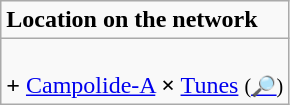<table role="presentation" class="wikitable mw-collapsible mw-collapsed floatright">
<tr>
<td><strong>Location on the network</strong></td>
</tr>
<tr>
<td><br><span><strong>+</strong> <a href='#'>Campolide-A</a></span> <span><strong>×</strong> <a href='#'>Tunes</a></span> <small>(<a href='#'>🔎</a>)</small></td>
</tr>
</table>
